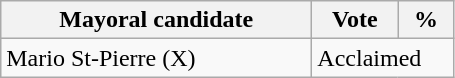<table class="wikitable">
<tr>
<th bgcolor="#DDDDFF" width="200px">Mayoral candidate</th>
<th bgcolor="#DDDDFF" width="50px">Vote</th>
<th bgcolor="#DDDDFF" width="30px">%</th>
</tr>
<tr>
<td>Mario St-Pierre (X)</td>
<td colspan="2">Acclaimed</td>
</tr>
</table>
